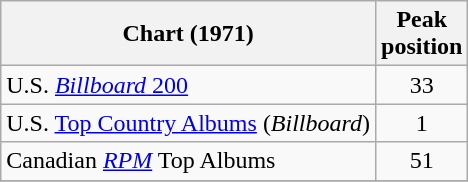<table class="wikitable">
<tr>
<th>Chart (1971)</th>
<th>Peak<br>position</th>
</tr>
<tr>
<td>U.S. <a href='#'><em>Billboard</em> 200</a></td>
<td align="center">33</td>
</tr>
<tr>
<td>U.S. <a href='#'>Top Country Albums</a> (<em>Billboard</em>)</td>
<td align="center">1</td>
</tr>
<tr>
<td>Canadian <em><a href='#'>RPM</a></em> Top Albums</td>
<td align="center">51</td>
</tr>
<tr>
</tr>
</table>
